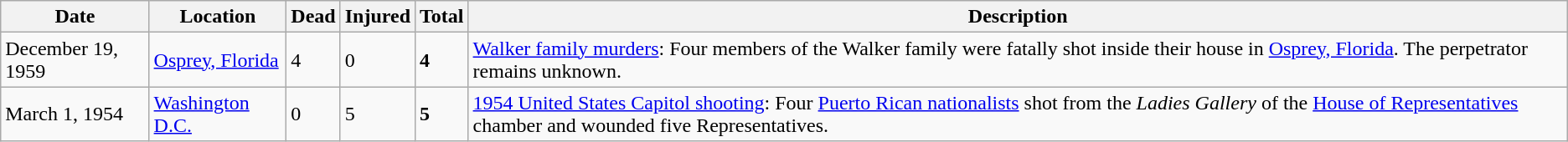<table class="wikitable sortable">
<tr>
<th>Date</th>
<th>Location</th>
<th>Dead</th>
<th>Injured</th>
<th>Total</th>
<th>Description</th>
</tr>
<tr>
<td>December 19, 1959</td>
<td><a href='#'>Osprey, Florida</a></td>
<td>4</td>
<td>0</td>
<td><strong>4</strong></td>
<td><a href='#'>Walker family murders</a>: Four members of the Walker family were fatally shot inside their house in <a href='#'>Osprey, Florida</a>. The perpetrator remains unknown.</td>
</tr>
<tr>
<td>March 1, 1954</td>
<td><a href='#'>Washington D.C.</a></td>
<td>0</td>
<td>5</td>
<td><strong>5</strong></td>
<td><a href='#'>1954 United States Capitol shooting</a>: Four <a href='#'>Puerto Rican nationalists</a> shot from the <em>Ladies Gallery</em> of the <a href='#'>House of Representatives</a> chamber and wounded five Representatives.</td>
</tr>
</table>
